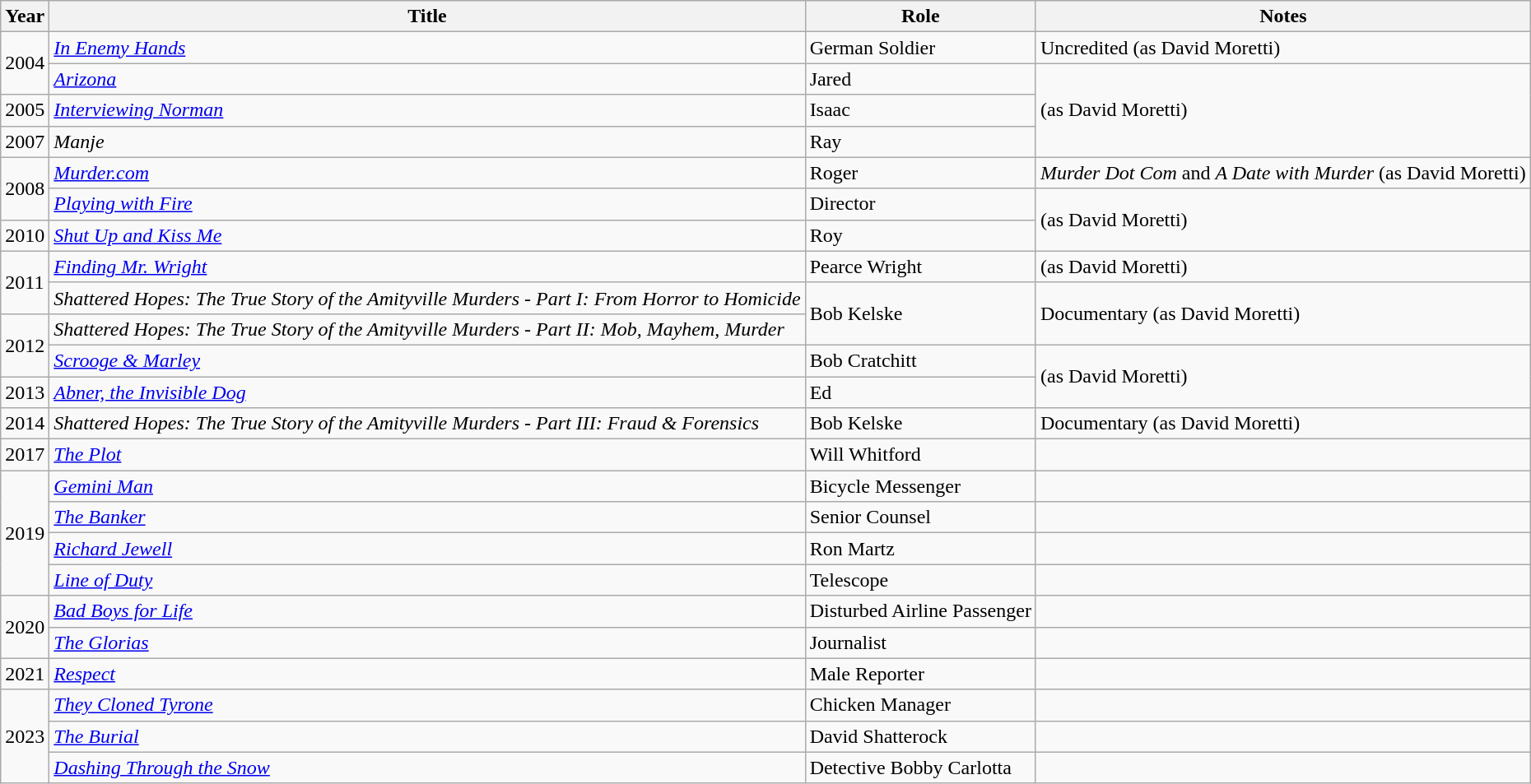<table class="wikitable sortable">
<tr>
<th>Year</th>
<th>Title</th>
<th>Role</th>
<th class="unsortable">Notes</th>
</tr>
<tr>
<td rowspan="2">2004</td>
<td><em><a href='#'>In Enemy Hands</a></em></td>
<td>German Soldier</td>
<td>Uncredited (as David Moretti)</td>
</tr>
<tr>
<td><em><a href='#'>Arizona</a></em></td>
<td>Jared</td>
<td rowspan="3">(as David Moretti)</td>
</tr>
<tr>
<td>2005</td>
<td><em><a href='#'>Interviewing Norman</a></em></td>
<td>Isaac</td>
</tr>
<tr>
<td>2007</td>
<td><em>Manje</em></td>
<td>Ray</td>
</tr>
<tr>
<td rowspan="2">2008</td>
<td><em><a href='#'>Murder.com</a></em></td>
<td>Roger</td>
<td> <em>Murder Dot Com</em> and <em>A Date with Murder</em> (as David Moretti)</td>
</tr>
<tr>
<td><em><a href='#'>Playing with Fire</a></em></td>
<td>Director</td>
<td rowspan="2">(as David Moretti)</td>
</tr>
<tr>
<td>2010</td>
<td><em><a href='#'>Shut Up and Kiss Me</a></em></td>
<td>Roy</td>
</tr>
<tr>
<td rowspan="2">2011</td>
<td><em><a href='#'>Finding Mr. Wright</a></em></td>
<td>Pearce Wright</td>
<td>(as David Moretti)</td>
</tr>
<tr>
<td><em>Shattered Hopes: The True Story of the Amityville Murders - Part I: From Horror to Homicide</em></td>
<td rowspan="2">Bob Kelske</td>
<td rowspan="2">Documentary (as David Moretti)</td>
</tr>
<tr>
<td rowspan="2">2012</td>
<td><em>Shattered Hopes: The True Story of the Amityville Murders - Part II: Mob, Mayhem, Murder</em></td>
</tr>
<tr>
<td><em><a href='#'>Scrooge & Marley</a></em></td>
<td>Bob Cratchitt</td>
<td rowspan="2">(as David Moretti)</td>
</tr>
<tr>
<td>2013</td>
<td><em><a href='#'>Abner, the Invisible Dog</a></em></td>
<td>Ed</td>
</tr>
<tr>
<td>2014</td>
<td><em>Shattered Hopes: The True Story of the Amityville Murders - Part III: Fraud & Forensics</em></td>
<td>Bob Kelske</td>
<td>Documentary (as David Moretti)</td>
</tr>
<tr>
<td>2017</td>
<td><em><a href='#'>The Plot</a></em></td>
<td>Will Whitford</td>
<td></td>
</tr>
<tr>
<td rowspan="4">2019</td>
<td><em><a href='#'>Gemini Man</a></em></td>
<td>Bicycle Messenger</td>
<td></td>
</tr>
<tr>
<td><em><a href='#'>The Banker</a></em></td>
<td>Senior Counsel</td>
<td></td>
</tr>
<tr>
<td><em><a href='#'>Richard Jewell</a></em></td>
<td>Ron Martz</td>
<td></td>
</tr>
<tr>
<td><em><a href='#'>Line of Duty</a></em></td>
<td>Telescope</td>
<td></td>
</tr>
<tr>
<td rowspan="2">2020</td>
<td><em><a href='#'>Bad Boys for Life</a></em></td>
<td>Disturbed Airline Passenger</td>
<td></td>
</tr>
<tr>
<td><em><a href='#'>The Glorias</a></em></td>
<td>Journalist</td>
<td></td>
</tr>
<tr>
<td>2021</td>
<td><em><a href='#'>Respect</a></em></td>
<td>Male Reporter</td>
<td></td>
</tr>
<tr>
<td rowspan="3">2023</td>
<td><em><a href='#'>They Cloned Tyrone</a></em></td>
<td>Chicken Manager</td>
<td></td>
</tr>
<tr>
<td><em><a href='#'>The Burial</a></em></td>
<td>David Shatterock</td>
<td></td>
</tr>
<tr>
<td><em><a href='#'>Dashing Through the Snow</a></em></td>
<td>Detective Bobby Carlotta</td>
<td></td>
</tr>
</table>
